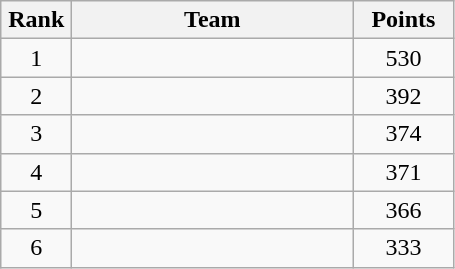<table class="wikitable" style="text-align:center;">
<tr>
<th width=40>Rank</th>
<th width=180>Team</th>
<th width=60>Points</th>
</tr>
<tr>
<td>1</td>
<td align=left></td>
<td>530</td>
</tr>
<tr>
<td>2</td>
<td align=left></td>
<td>392</td>
</tr>
<tr>
<td>3</td>
<td align=left></td>
<td>374</td>
</tr>
<tr>
<td>4</td>
<td align=left></td>
<td>371</td>
</tr>
<tr>
<td>5</td>
<td align=left></td>
<td>366</td>
</tr>
<tr>
<td>6</td>
<td align=left></td>
<td>333</td>
</tr>
</table>
